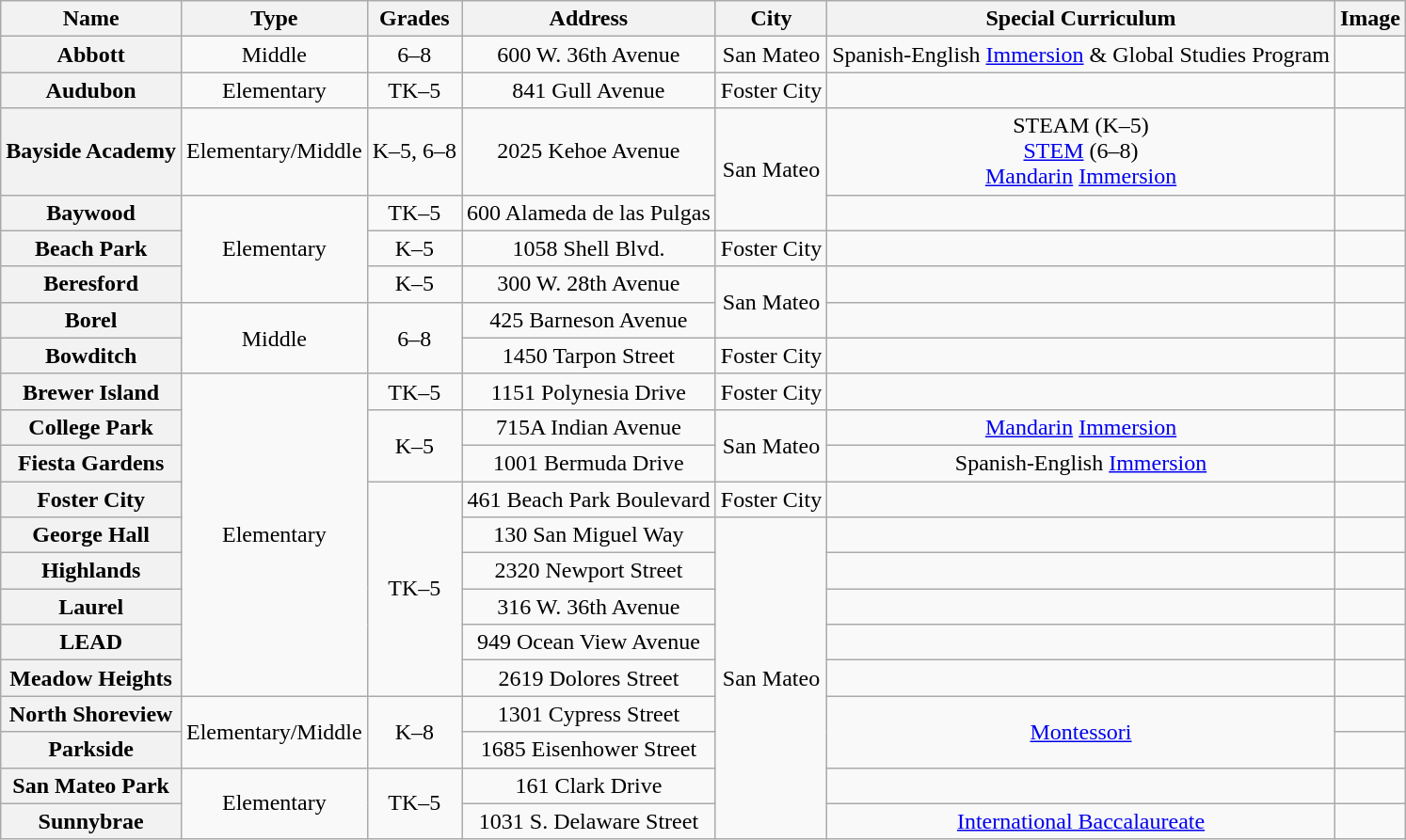<table class="wikitable sortable" style="text-align:center;">
<tr>
<th>Name</th>
<th>Type</th>
<th>Grades</th>
<th>Address</th>
<th>City</th>
<th>Special Curriculum</th>
<th>Image</th>
</tr>
<tr>
<th>Abbott</th>
<td>Middle</td>
<td>6–8</td>
<td>600 W. 36th Avenue</td>
<td>San Mateo</td>
<td>Spanish-English <a href='#'>Immersion</a> & Global Studies Program</td>
<td></td>
</tr>
<tr>
<th>Audubon</th>
<td>Elementary</td>
<td>TK–5</td>
<td>841 Gull Avenue</td>
<td>Foster City</td>
<td></td>
<td></td>
</tr>
<tr>
<th>Bayside Academy</th>
<td>Elementary/Middle</td>
<td>K–5, 6–8</td>
<td>2025 Kehoe Avenue</td>
<td rowspan=2>San Mateo</td>
<td>STEAM (K–5)<br><a href='#'>STEM</a> (6–8)<br><a href='#'>Mandarin</a> <a href='#'>Immersion</a></td>
<td></td>
</tr>
<tr>
<th>Baywood</th>
<td rowspan=3>Elementary</td>
<td>TK–5</td>
<td>600 Alameda de las Pulgas</td>
<td></td>
<td></td>
</tr>
<tr>
<th>Beach Park</th>
<td>K–5</td>
<td>1058 Shell Blvd.</td>
<td>Foster City</td>
<td></td>
<td></td>
</tr>
<tr>
<th>Beresford</th>
<td>K–5</td>
<td>300 W. 28th Avenue</td>
<td rowspan=2>San Mateo</td>
<td></td>
<td></td>
</tr>
<tr>
<th>Borel</th>
<td rowspan=2>Middle</td>
<td rowspan=2>6–8</td>
<td>425 Barneson Avenue</td>
<td></td>
<td></td>
</tr>
<tr>
<th>Bowditch</th>
<td>1450 Tarpon Street</td>
<td>Foster City</td>
<td></td>
<td></td>
</tr>
<tr>
<th>Brewer Island</th>
<td rowspan=9>Elementary</td>
<td>TK–5</td>
<td>1151 Polynesia Drive</td>
<td>Foster City</td>
<td></td>
<td></td>
</tr>
<tr>
<th>College Park</th>
<td rowspan=2>K–5</td>
<td>715A Indian Avenue</td>
<td rowspan=2>San Mateo</td>
<td><a href='#'>Mandarin</a> <a href='#'>Immersion</a></td>
<td></td>
</tr>
<tr>
<th>Fiesta Gardens</th>
<td>1001 Bermuda Drive</td>
<td>Spanish-English <a href='#'>Immersion</a></td>
<td></td>
</tr>
<tr>
<th>Foster City</th>
<td rowspan=6>TK–5</td>
<td>461 Beach Park Boulevard</td>
<td>Foster City</td>
<td></td>
<td></td>
</tr>
<tr>
<th>George Hall</th>
<td>130 San Miguel Way</td>
<td rowspan=9>San Mateo</td>
<td></td>
<td></td>
</tr>
<tr>
<th>Highlands</th>
<td>2320 Newport Street</td>
<td></td>
<td></td>
</tr>
<tr>
<th>Laurel</th>
<td>316 W. 36th Avenue</td>
<td></td>
<td></td>
</tr>
<tr>
<th>LEAD</th>
<td>949 Ocean View Avenue</td>
<td></td>
<td></td>
</tr>
<tr>
<th>Meadow Heights</th>
<td>2619 Dolores Street</td>
<td></td>
<td></td>
</tr>
<tr>
<th>North Shoreview</th>
<td rowspan=2>Elementary/Middle</td>
<td rowspan=2>K–8</td>
<td>1301 Cypress Street</td>
<td rowspan="2"><a href='#'>Montessori</a></td>
<td></td>
</tr>
<tr>
<th>Parkside</th>
<td>1685 Eisenhower Street</td>
<td></td>
</tr>
<tr>
<th>San Mateo Park</th>
<td rowspan=2>Elementary</td>
<td rowspan=2>TK–5</td>
<td>161 Clark Drive</td>
<td></td>
<td></td>
</tr>
<tr>
<th>Sunnybrae</th>
<td>1031 S. Delaware Street</td>
<td><a href='#'>International Baccalaureate</a></td>
<td></td>
</tr>
</table>
